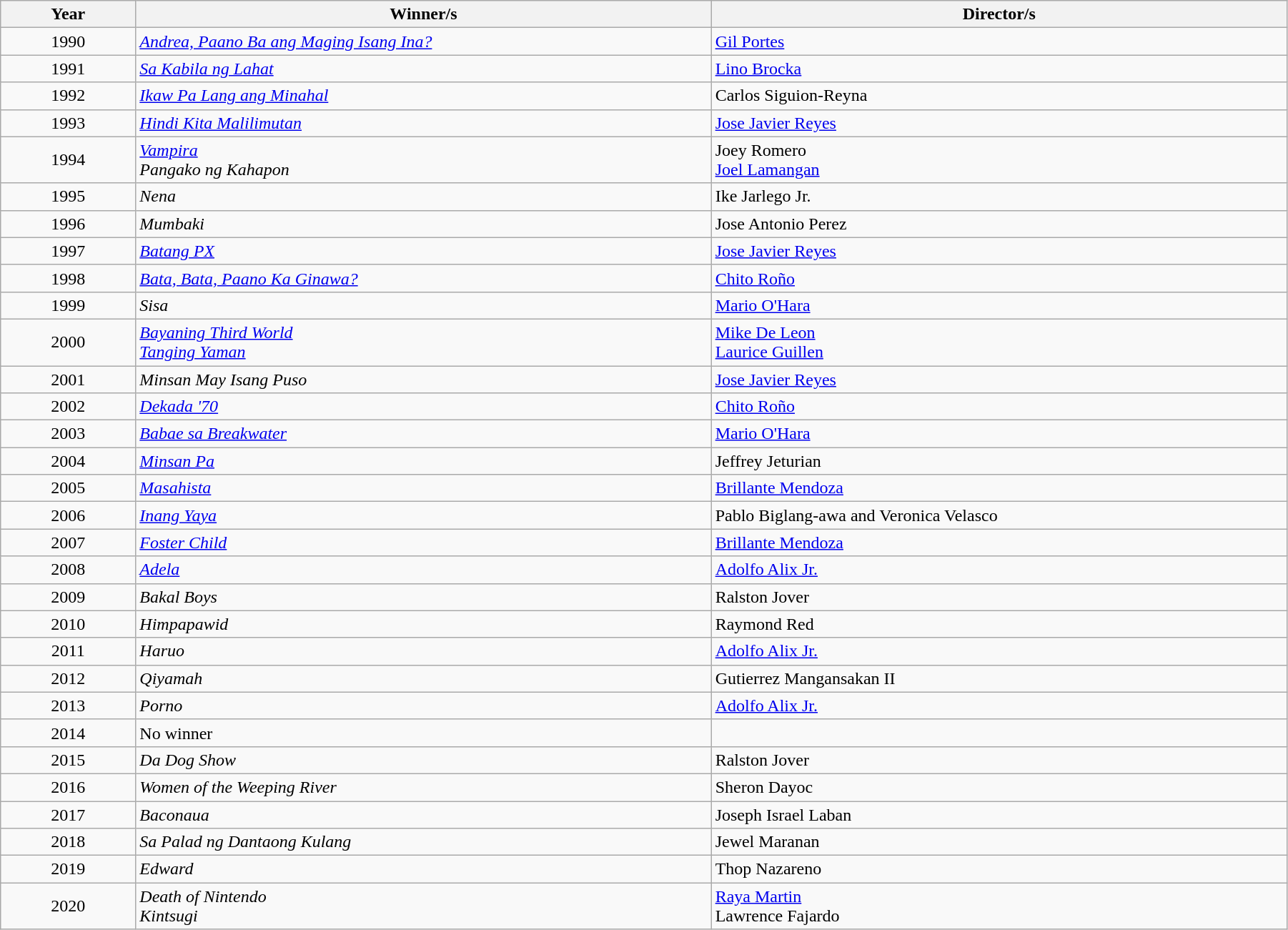<table class="wikitable" style="width:95%;" cellpadding="5">
<tr>
<th style="width:100px;"><strong>Year</strong></th>
<th style="width:450px;"><strong>Winner/s</strong></th>
<th style="width:450px;"><strong>Director/s</strong></th>
</tr>
<tr>
<td style="text-align:center;">1990</td>
<td><em><a href='#'>Andrea, Paano Ba ang Maging Isang Ina?</a></em></td>
<td><a href='#'>Gil Portes</a></td>
</tr>
<tr>
<td style="text-align:center;">1991</td>
<td><em><a href='#'>Sa Kabila ng Lahat</a></em></td>
<td><a href='#'>Lino Brocka</a></td>
</tr>
<tr>
<td style="text-align:center;">1992</td>
<td><em><a href='#'>Ikaw Pa Lang ang Minahal</a></em></td>
<td>Carlos Siguion-Reyna</td>
</tr>
<tr>
<td style="text-align:center;">1993</td>
<td><em><a href='#'>Hindi Kita Malilimutan</a></em></td>
<td><a href='#'>Jose Javier Reyes</a></td>
</tr>
<tr>
<td style="text-align:center;">1994</td>
<td><em><a href='#'>Vampira</a></em><br><em>Pangako ng Kahapon</em></td>
<td>Joey Romero<br><a href='#'>Joel Lamangan</a></td>
</tr>
<tr>
<td style="text-align:center;">1995</td>
<td><em>Nena</em></td>
<td>Ike Jarlego Jr.</td>
</tr>
<tr>
<td style="text-align:center;">1996</td>
<td><em>Mumbaki</em></td>
<td>Jose Antonio Perez</td>
</tr>
<tr>
<td style="text-align:center;">1997</td>
<td><em><a href='#'>Batang PX</a></em></td>
<td><a href='#'>Jose Javier Reyes</a></td>
</tr>
<tr>
<td style="text-align:center;">1998</td>
<td><em><a href='#'>Bata, Bata, Paano Ka Ginawa?</a></em></td>
<td><a href='#'>Chito Roño</a></td>
</tr>
<tr>
<td style="text-align:center;">1999</td>
<td><em>Sisa</em></td>
<td><a href='#'>Mario O'Hara</a></td>
</tr>
<tr>
<td style="text-align:center;">2000</td>
<td><em><a href='#'>Bayaning Third World</a></em><br><em><a href='#'>Tanging Yaman</a></em></td>
<td><a href='#'>Mike De Leon</a><br><a href='#'>Laurice Guillen</a></td>
</tr>
<tr>
<td style="text-align:center;">2001</td>
<td><em>Minsan May Isang Puso</em></td>
<td><a href='#'>Jose Javier Reyes</a></td>
</tr>
<tr>
<td style="text-align:center;">2002</td>
<td><em><a href='#'>Dekada '70</a></em></td>
<td><a href='#'>Chito Roño</a></td>
</tr>
<tr>
<td style="text-align:center;">2003</td>
<td><em><a href='#'>Babae sa Breakwater</a></em></td>
<td><a href='#'>Mario O'Hara</a></td>
</tr>
<tr>
<td style="text-align:center;">2004</td>
<td><em><a href='#'>Minsan Pa</a></em></td>
<td>Jeffrey Jeturian</td>
</tr>
<tr>
<td style="text-align:center;">2005</td>
<td><em><a href='#'>Masahista</a></em></td>
<td><a href='#'>Brillante Mendoza</a></td>
</tr>
<tr>
<td style="text-align:center;">2006</td>
<td><em><a href='#'>Inang Yaya</a></em></td>
<td>Pablo Biglang-awa and Veronica Velasco</td>
</tr>
<tr>
<td style="text-align:center;">2007</td>
<td><em><a href='#'>Foster Child</a></em></td>
<td><a href='#'>Brillante Mendoza</a></td>
</tr>
<tr>
<td style="text-align:center;">2008</td>
<td><em><a href='#'>Adela</a></em></td>
<td><a href='#'>Adolfo Alix Jr.</a></td>
</tr>
<tr>
<td style="text-align:center;">2009</td>
<td><em>Bakal Boys</em></td>
<td>Ralston Jover</td>
</tr>
<tr>
<td style="text-align:center;">2010</td>
<td><em>Himpapawid</em></td>
<td>Raymond Red</td>
</tr>
<tr>
<td style="text-align:center;">2011</td>
<td><em>Haruo</em></td>
<td><a href='#'>Adolfo Alix Jr.</a></td>
</tr>
<tr>
<td style="text-align:center;">2012</td>
<td><em>Qiyamah</em></td>
<td>Gutierrez Mangansakan II</td>
</tr>
<tr>
<td style="text-align:center;">2013</td>
<td><em>Porno</em></td>
<td><a href='#'>Adolfo Alix Jr.</a></td>
</tr>
<tr>
<td style="text-align:center;">2014</td>
<td>No winner</td>
<td></td>
</tr>
<tr>
<td style="text-align:center;">2015</td>
<td><em>Da Dog Show</em></td>
<td>Ralston Jover</td>
</tr>
<tr>
<td style="text-align:center;">2016</td>
<td><em>Women of the Weeping River</em></td>
<td>Sheron Dayoc</td>
</tr>
<tr>
<td style="text-align:center;">2017</td>
<td><em>Baconaua</em></td>
<td>Joseph Israel Laban</td>
</tr>
<tr>
<td style="text-align:center;">2018</td>
<td><em>Sa Palad ng Dantaong Kulang</em></td>
<td>Jewel Maranan</td>
</tr>
<tr>
<td style="text-align:center;">2019</td>
<td><em>Edward</em></td>
<td>Thop Nazareno</td>
</tr>
<tr>
<td style="text-align:center;">2020</td>
<td><em>Death of Nintendo</em><br><em>Kintsugi</em></td>
<td><a href='#'>Raya Martin</a><br>Lawrence Fajardo</td>
</tr>
</table>
